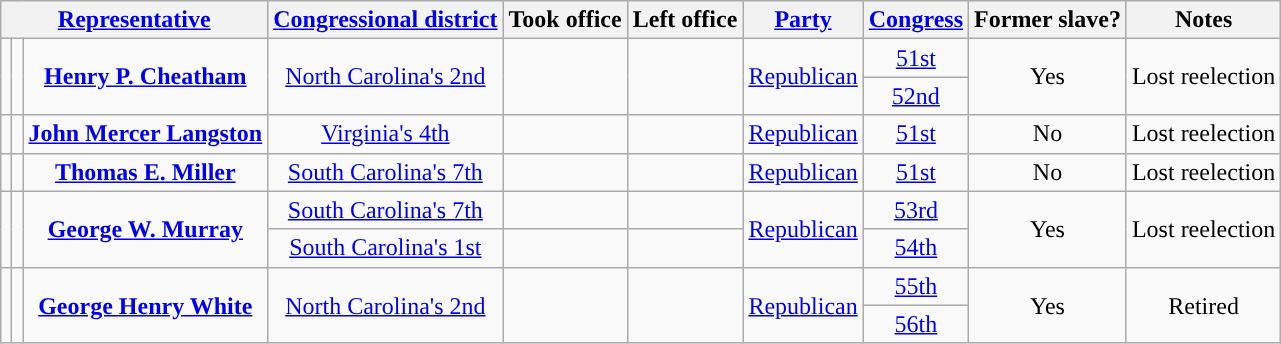<table class="wikitable sortable plainrowheaders" style="text-align: center;">
<tr>
<th colspan=3 class=unsortable><a href='#'>Representative</a></th>
<th scope="col"><a href='#'>Congressional district</a></th>
<th scope="col">Took office</th>
<th scope="col">Left office</th>
<th scope="col"><a href='#'>Party</a></th>
<th scope="col"><a href='#'>Congress</a></th>
<th scope="col">Former slave?</th>
<th scope="col">Notes</th>
</tr>
<tr>
<td rowspan=2 style="background: "></td>
<td rowspan=2></td>
<td rowspan=2><strong><a href='#'>Henry P. Cheatham</a></strong><br></td>
<td rowspan=2><a href='#'>North Carolina's 2nd</a></td>
<td rowspan=2></td>
<td rowspan=2></td>
<td rowspan=2><a href='#'>Republican</a></td>
<td><a href='#'>51st</a><br></td>
<td rowspan=2>Yes</td>
<td rowspan=2>Lost reelection</td>
</tr>
<tr>
<td><a href='#'>52nd</a><br></td>
</tr>
<tr>
<td style="background: "></td>
<td></td>
<td><strong><a href='#'>John Mercer Langston</a></strong><br></td>
<td><a href='#'>Virginia's 4th</a></td>
<td></td>
<td></td>
<td><a href='#'>Republican</a></td>
<td><a href='#'>51st</a><br></td>
<td>No</td>
<td>Lost reelection</td>
</tr>
<tr>
<td style="background: "></td>
<td></td>
<td><strong><a href='#'>Thomas E. Miller</a></strong><br></td>
<td><a href='#'>South Carolina's 7th</a></td>
<td></td>
<td></td>
<td><a href='#'>Republican</a></td>
<td><a href='#'>51st</a><br></td>
<td>No</td>
<td>Lost reelection</td>
</tr>
<tr>
<td rowspan=2 style="background: "></td>
<td rowspan=2></td>
<td rowspan=2><strong><a href='#'>George W. Murray</a></strong><br></td>
<td><a href='#'>South Carolina's 7th</a></td>
<td></td>
<td></td>
<td rowspan=2><a href='#'>Republican</a></td>
<td><a href='#'>53rd</a><br></td>
<td rowspan=2>Yes</td>
<td rowspan=2>Lost reelection</td>
</tr>
<tr>
<td><a href='#'>South Carolina's 1st</a></td>
<td></td>
<td></td>
<td><a href='#'>54th</a><br></td>
</tr>
<tr>
<td rowspan=2 style="background: "></td>
<td rowspan=2></td>
<td rowspan=2><strong><a href='#'>George Henry White</a></strong><br></td>
<td rowspan=2><a href='#'>North Carolina's 2nd</a></td>
<td rowspan=2></td>
<td rowspan=2></td>
<td rowspan=2><a href='#'>Republican</a></td>
<td><a href='#'>55th</a><br></td>
<td rowspan=2>Yes</td>
<td rowspan=2>Retired</td>
</tr>
<tr>
<td><a href='#'>56th</a><br></td>
</tr>
</table>
